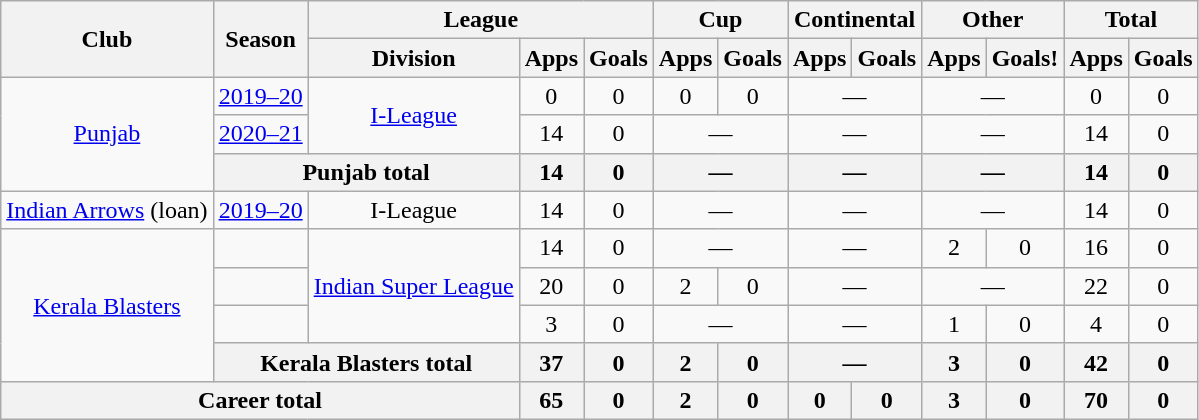<table class="wikitable" style="text-align: center;">
<tr>
<th rowspan="2">Club</th>
<th rowspan="2">Season</th>
<th colspan="3">League</th>
<th colspan="2">Cup</th>
<th colspan="2">Continental</th>
<th colspan="2">Other</th>
<th colspan="2">Total</th>
</tr>
<tr>
<th>Division</th>
<th>Apps</th>
<th>Goals</th>
<th>Apps</th>
<th>Goals</th>
<th>Apps</th>
<th>Goals</th>
<th>Apps</th>
<th>Goals!</th>
<th>Apps</th>
<th>Goals</th>
</tr>
<tr>
<td rowspan="3"><a href='#'>Punjab</a></td>
<td><a href='#'>2019–20</a></td>
<td rowspan="2"><a href='#'>I-League</a></td>
<td>0</td>
<td>0</td>
<td>0</td>
<td>0</td>
<td colspan="2">—</td>
<td colspan="2">—</td>
<td>0</td>
<td>0</td>
</tr>
<tr>
<td><a href='#'>2020–21</a></td>
<td>14</td>
<td>0</td>
<td colspan="2">—</td>
<td colspan="2">—</td>
<td colspan="2">—</td>
<td>14</td>
<td>0</td>
</tr>
<tr>
<th colspan="2">Punjab total</th>
<th>14</th>
<th>0</th>
<th colspan="2">—</th>
<th colspan="2">—</th>
<th colspan="2">—</th>
<th>14</th>
<th>0</th>
</tr>
<tr>
<td><a href='#'>Indian Arrows</a> (loan)</td>
<td><a href='#'>2019–20</a></td>
<td>I-League</td>
<td>14</td>
<td>0</td>
<td colspan="2">—</td>
<td colspan="2">—</td>
<td colspan="2">—</td>
<td>14</td>
<td>0</td>
</tr>
<tr>
<td rowspan="4"><a href='#'>Kerala Blasters</a></td>
<td></td>
<td rowspan="3"><a href='#'>Indian Super League</a></td>
<td>14</td>
<td>0</td>
<td colspan="2">—</td>
<td colspan="2">—</td>
<td>2</td>
<td>0</td>
<td>16</td>
<td>0</td>
</tr>
<tr>
<td></td>
<td>20</td>
<td>0</td>
<td>2</td>
<td>0</td>
<td colspan="2">—</td>
<td colspan="2">—</td>
<td>22</td>
<td>0</td>
</tr>
<tr>
<td></td>
<td>3</td>
<td>0</td>
<td colspan="2">—</td>
<td colspan="2">—</td>
<td>1</td>
<td>0</td>
<td>4</td>
<td>0</td>
</tr>
<tr>
<th colspan="2">Kerala Blasters total</th>
<th>37</th>
<th>0</th>
<th>2</th>
<th>0</th>
<th colspan="2">—</th>
<th>3</th>
<th>0</th>
<th>42</th>
<th>0</th>
</tr>
<tr>
<th colspan="3">Career total</th>
<th>65</th>
<th>0</th>
<th>2</th>
<th>0</th>
<th>0</th>
<th>0</th>
<th>3</th>
<th>0</th>
<th>70</th>
<th>0</th>
</tr>
</table>
